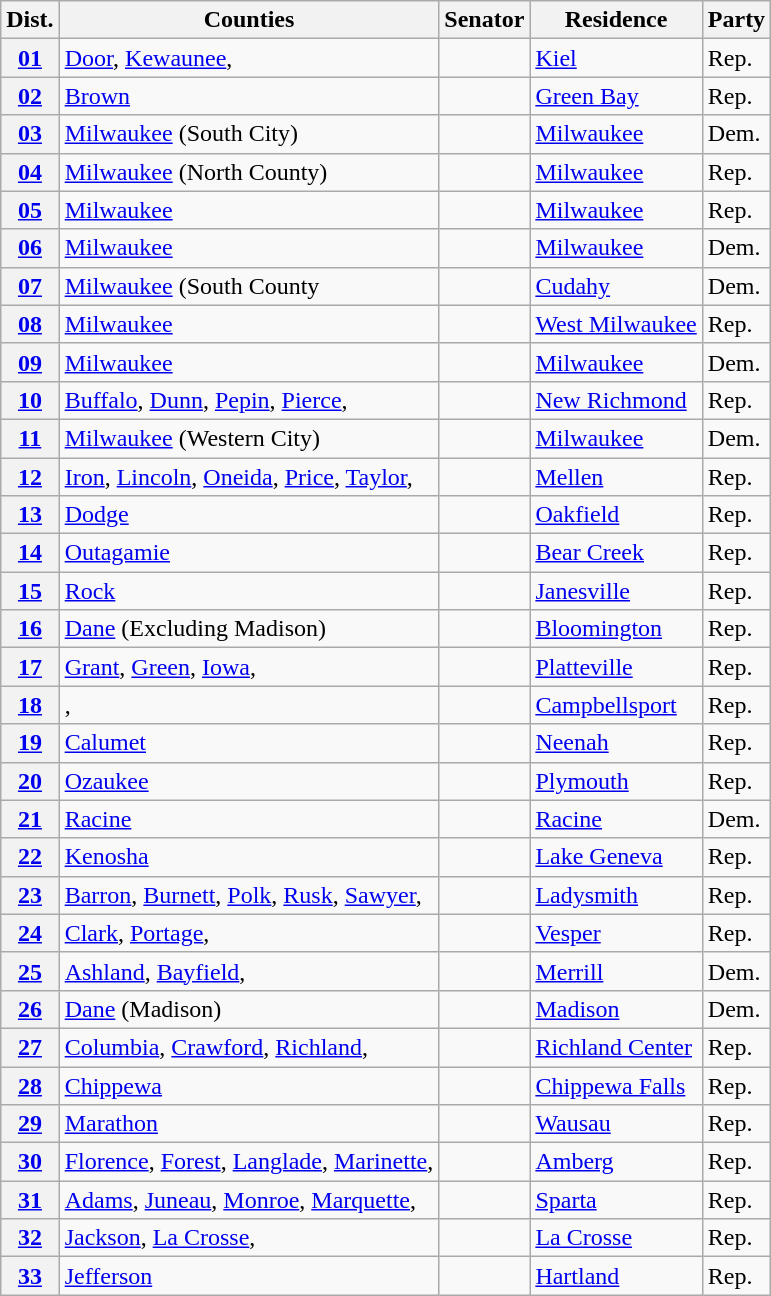<table class="wikitable sortable">
<tr>
<th>Dist.</th>
<th>Counties</th>
<th>Senator</th>
<th>Residence</th>
<th>Party</th>
</tr>
<tr>
<th><a href='#'>01</a></th>
<td><a href='#'>Door</a>, <a href='#'>Kewaunee</a>, </td>
<td></td>
<td><a href='#'>Kiel</a></td>
<td>Rep.</td>
</tr>
<tr>
<th><a href='#'>02</a></th>
<td><a href='#'>Brown</a></td>
<td></td>
<td><a href='#'>Green Bay</a></td>
<td>Rep.</td>
</tr>
<tr>
<th><a href='#'>03</a></th>
<td><a href='#'>Milwaukee</a> (South City)</td>
<td></td>
<td><a href='#'>Milwaukee</a></td>
<td>Dem.</td>
</tr>
<tr>
<th><a href='#'>04</a></th>
<td><a href='#'>Milwaukee</a> (North County)</td>
<td></td>
<td><a href='#'>Milwaukee</a></td>
<td>Rep.</td>
</tr>
<tr>
<th><a href='#'>05</a></th>
<td><a href='#'>Milwaukee</a> </td>
<td></td>
<td><a href='#'>Milwaukee</a></td>
<td>Rep.</td>
</tr>
<tr>
<th><a href='#'>06</a></th>
<td><a href='#'>Milwaukee</a> </td>
<td></td>
<td><a href='#'>Milwaukee</a></td>
<td>Dem.</td>
</tr>
<tr>
<th><a href='#'>07</a></th>
<td><a href='#'>Milwaukee</a> (South County </td>
<td></td>
<td><a href='#'>Cudahy</a></td>
<td>Dem.</td>
</tr>
<tr>
<th><a href='#'>08</a></th>
<td><a href='#'>Milwaukee</a> </td>
<td></td>
<td><a href='#'>West Milwaukee</a></td>
<td>Rep.</td>
</tr>
<tr>
<th><a href='#'>09</a></th>
<td><a href='#'>Milwaukee</a> </td>
<td></td>
<td><a href='#'>Milwaukee</a></td>
<td>Dem.</td>
</tr>
<tr>
<th><a href='#'>10</a></th>
<td><a href='#'>Buffalo</a>, <a href='#'>Dunn</a>, <a href='#'>Pepin</a>, <a href='#'>Pierce</a>, </td>
<td></td>
<td><a href='#'>New Richmond</a></td>
<td>Rep.</td>
</tr>
<tr>
<th><a href='#'>11</a></th>
<td><a href='#'>Milwaukee</a> (Western City)</td>
<td></td>
<td><a href='#'>Milwaukee</a></td>
<td>Dem.</td>
</tr>
<tr>
<th><a href='#'>12</a></th>
<td><a href='#'>Iron</a>, <a href='#'>Lincoln</a>, <a href='#'>Oneida</a>,  <a href='#'>Price</a>, <a href='#'>Taylor</a>, </td>
<td></td>
<td><a href='#'>Mellen</a></td>
<td>Rep.</td>
</tr>
<tr>
<th><a href='#'>13</a></th>
<td><a href='#'>Dodge</a> </td>
<td></td>
<td><a href='#'>Oakfield</a></td>
<td>Rep.</td>
</tr>
<tr>
<th><a href='#'>14</a></th>
<td><a href='#'>Outagamie</a> </td>
<td></td>
<td><a href='#'>Bear Creek</a></td>
<td>Rep.</td>
</tr>
<tr>
<th><a href='#'>15</a></th>
<td><a href='#'>Rock</a></td>
<td></td>
<td><a href='#'>Janesville</a></td>
<td>Rep.</td>
</tr>
<tr>
<th><a href='#'>16</a></th>
<td><a href='#'>Dane</a> (Excluding Madison)</td>
<td></td>
<td><a href='#'>Bloomington</a></td>
<td>Rep.</td>
</tr>
<tr>
<th><a href='#'>17</a></th>
<td><a href='#'>Grant</a>, <a href='#'>Green</a>, <a href='#'>Iowa</a>, </td>
<td></td>
<td><a href='#'>Platteville</a></td>
<td>Rep.</td>
</tr>
<tr>
<th><a href='#'>18</a></th>
<td>,  </td>
<td></td>
<td><a href='#'>Campbellsport</a></td>
<td>Rep.</td>
</tr>
<tr>
<th><a href='#'>19</a></th>
<td><a href='#'>Calumet</a> </td>
<td></td>
<td><a href='#'>Neenah</a></td>
<td>Rep.</td>
</tr>
<tr>
<th><a href='#'>20</a></th>
<td><a href='#'>Ozaukee</a> </td>
<td></td>
<td><a href='#'>Plymouth</a></td>
<td>Rep.</td>
</tr>
<tr>
<th><a href='#'>21</a></th>
<td><a href='#'>Racine</a></td>
<td></td>
<td><a href='#'>Racine</a></td>
<td>Dem.</td>
</tr>
<tr>
<th><a href='#'>22</a></th>
<td><a href='#'>Kenosha</a> </td>
<td></td>
<td><a href='#'>Lake Geneva</a></td>
<td>Rep.</td>
</tr>
<tr>
<th><a href='#'>23</a></th>
<td><a href='#'>Barron</a>, <a href='#'>Burnett</a>, <a href='#'>Polk</a>, <a href='#'>Rusk</a>, <a href='#'>Sawyer</a>, </td>
<td> </td>
<td><a href='#'>Ladysmith</a></td>
<td>Rep.</td>
</tr>
<tr>
<th><a href='#'>24</a></th>
<td><a href='#'>Clark</a>, <a href='#'>Portage</a>, </td>
<td></td>
<td><a href='#'>Vesper</a></td>
<td>Rep.</td>
</tr>
<tr>
<th><a href='#'>25</a></th>
<td><a href='#'>Ashland</a>, <a href='#'>Bayfield</a>, </td>
<td></td>
<td><a href='#'>Merrill</a></td>
<td>Dem.</td>
</tr>
<tr>
<th><a href='#'>26</a></th>
<td><a href='#'>Dane</a> (Madison)</td>
<td></td>
<td><a href='#'>Madison</a></td>
<td>Dem.</td>
</tr>
<tr>
<th><a href='#'>27</a></th>
<td><a href='#'>Columbia</a>, <a href='#'>Crawford</a>, <a href='#'>Richland</a>, </td>
<td></td>
<td><a href='#'>Richland Center</a></td>
<td>Rep.</td>
</tr>
<tr>
<th><a href='#'>28</a></th>
<td><a href='#'>Chippewa</a> </td>
<td> </td>
<td><a href='#'>Chippewa Falls</a></td>
<td>Rep.</td>
</tr>
<tr>
<th><a href='#'>29</a></th>
<td><a href='#'>Marathon</a> </td>
<td></td>
<td><a href='#'>Wausau</a></td>
<td>Rep.</td>
</tr>
<tr>
<th><a href='#'>30</a></th>
<td><a href='#'>Florence</a>, <a href='#'>Forest</a>, <a href='#'>Langlade</a>, <a href='#'>Marinette</a>, </td>
<td></td>
<td><a href='#'>Amberg</a></td>
<td>Rep.</td>
</tr>
<tr>
<th><a href='#'>31</a></th>
<td><a href='#'>Adams</a>, <a href='#'>Juneau</a>, <a href='#'>Monroe</a>,  <a href='#'>Marquette</a>, </td>
<td></td>
<td><a href='#'>Sparta</a></td>
<td>Rep.</td>
</tr>
<tr>
<th><a href='#'>32</a></th>
<td><a href='#'>Jackson</a>, <a href='#'>La Crosse</a>, </td>
<td></td>
<td><a href='#'>La Crosse</a></td>
<td>Rep.</td>
</tr>
<tr>
<th><a href='#'>33</a></th>
<td><a href='#'>Jefferson</a> </td>
<td></td>
<td><a href='#'>Hartland</a></td>
<td>Rep.</td>
</tr>
</table>
